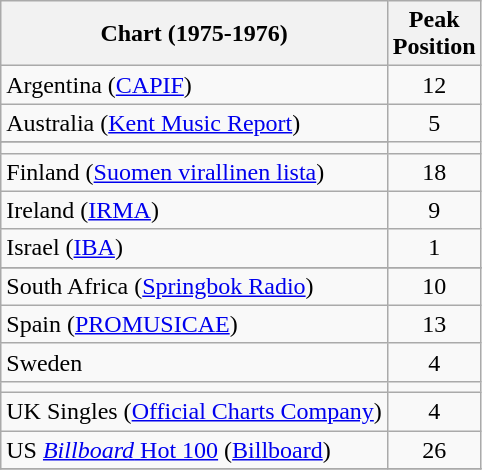<table class="wikitable sortable">
<tr>
<th>Chart (1975-1976)</th>
<th>Peak<br>Position</th>
</tr>
<tr>
<td>Argentina (<a href='#'>CAPIF</a>) </td>
<td align="center">12</td>
</tr>
<tr>
<td>Australia (<a href='#'>Kent Music Report</a>)</td>
<td align="center">5</td>
</tr>
<tr>
</tr>
<tr>
</tr>
<tr>
</tr>
<tr>
<td></td>
</tr>
<tr>
<td>Finland (<a href='#'>Suomen virallinen lista</a>)</td>
<td style="text-align:center;">18</td>
</tr>
<tr>
<td>Ireland (<a href='#'>IRMA</a>)</td>
<td style="text-align:center;">9</td>
</tr>
<tr>
<td>Israel (<a href='#'>IBA</a>)</td>
<td style="text-align:center;">1</td>
</tr>
<tr>
</tr>
<tr>
</tr>
<tr>
</tr>
<tr>
</tr>
<tr>
<td>South Africa (<a href='#'>Springbok Radio</a>)</td>
<td align="center">10</td>
</tr>
<tr>
<td>Spain (<a href='#'>PROMUSICAE</a>)</td>
<td align="center">13</td>
</tr>
<tr>
<td>Sweden</td>
<td style="text-align:center;">4</td>
</tr>
<tr>
<td></td>
</tr>
<tr>
<td>UK Singles (<a href='#'>Official Charts Company</a>)</td>
<td style="text-align:center;">4</td>
</tr>
<tr>
<td>US <a href='#'><em>Billboard</em> Hot 100</a> (<a href='#'>Billboard</a>)</td>
<td align="center">26</td>
</tr>
<tr>
</tr>
</table>
